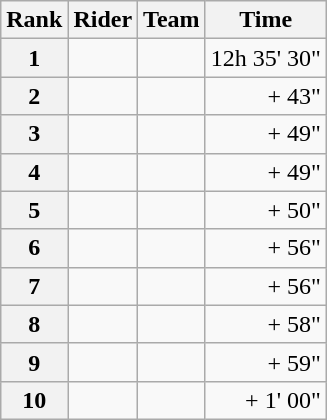<table class="wikitable" margin-bottom:0;">
<tr>
<th scope="col">Rank</th>
<th scope="col">Rider</th>
<th scope="col">Team</th>
<th scope="col">Time</th>
</tr>
<tr>
<th scope="row">1</th>
<td> </td>
<td></td>
<td align="right">12h 35' 30"</td>
</tr>
<tr>
<th scope="row">2</th>
<td> </td>
<td></td>
<td align="right">+ 43"</td>
</tr>
<tr>
<th scope="row">3</th>
<td></td>
<td></td>
<td align="right">+ 49"</td>
</tr>
<tr>
<th scope="row">4</th>
<td></td>
<td></td>
<td align="right">+ 49"</td>
</tr>
<tr>
<th scope="row">5</th>
<td></td>
<td></td>
<td align="right">+ 50"</td>
</tr>
<tr>
<th scope="row">6</th>
<td></td>
<td></td>
<td align="right">+ 56"</td>
</tr>
<tr>
<th scope="row">7</th>
<td></td>
<td></td>
<td align="right">+ 56"</td>
</tr>
<tr>
<th scope="row">8</th>
<td></td>
<td></td>
<td align="right">+ 58"</td>
</tr>
<tr>
<th scope="row">9</th>
<td></td>
<td></td>
<td align="right">+ 59"</td>
</tr>
<tr>
<th scope="row">10</th>
<td></td>
<td></td>
<td align="right">+ 1' 00"</td>
</tr>
</table>
